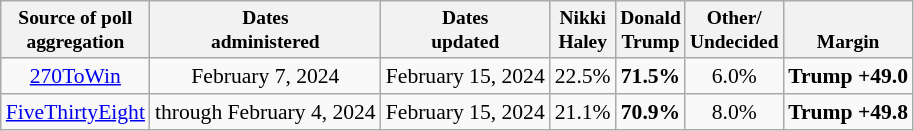<table class="wikitable sortable mw-datatable" style="font-size:90%;text-align:center;">
<tr valign="bottom" style="font-size:90%;">
<th>Source of poll<br>aggregation</th>
<th>Dates<br>administered</th>
<th>Dates<br>updated</th>
<th>Nikki<br>Haley</th>
<th>Donald<br>Trump</th>
<th>Other/<br>Undecided</th>
<th>Margin</th>
</tr>
<tr>
<td><a href='#'>270ToWin</a></td>
<td>February 7, 2024</td>
<td>February 15, 2024</td>
<td>22.5%</td>
<td><strong>71.5%</strong></td>
<td>6.0%</td>
<td><strong>Trump +49.0</strong></td>
</tr>
<tr>
<td><a href='#'>FiveThirtyEight</a></td>
<td>through February 4, 2024</td>
<td>February 15, 2024</td>
<td>21.1%</td>
<td><strong>70.9%</strong></td>
<td>8.0%</td>
<td><strong>Trump +49.8</strong></td>
</tr>
</table>
